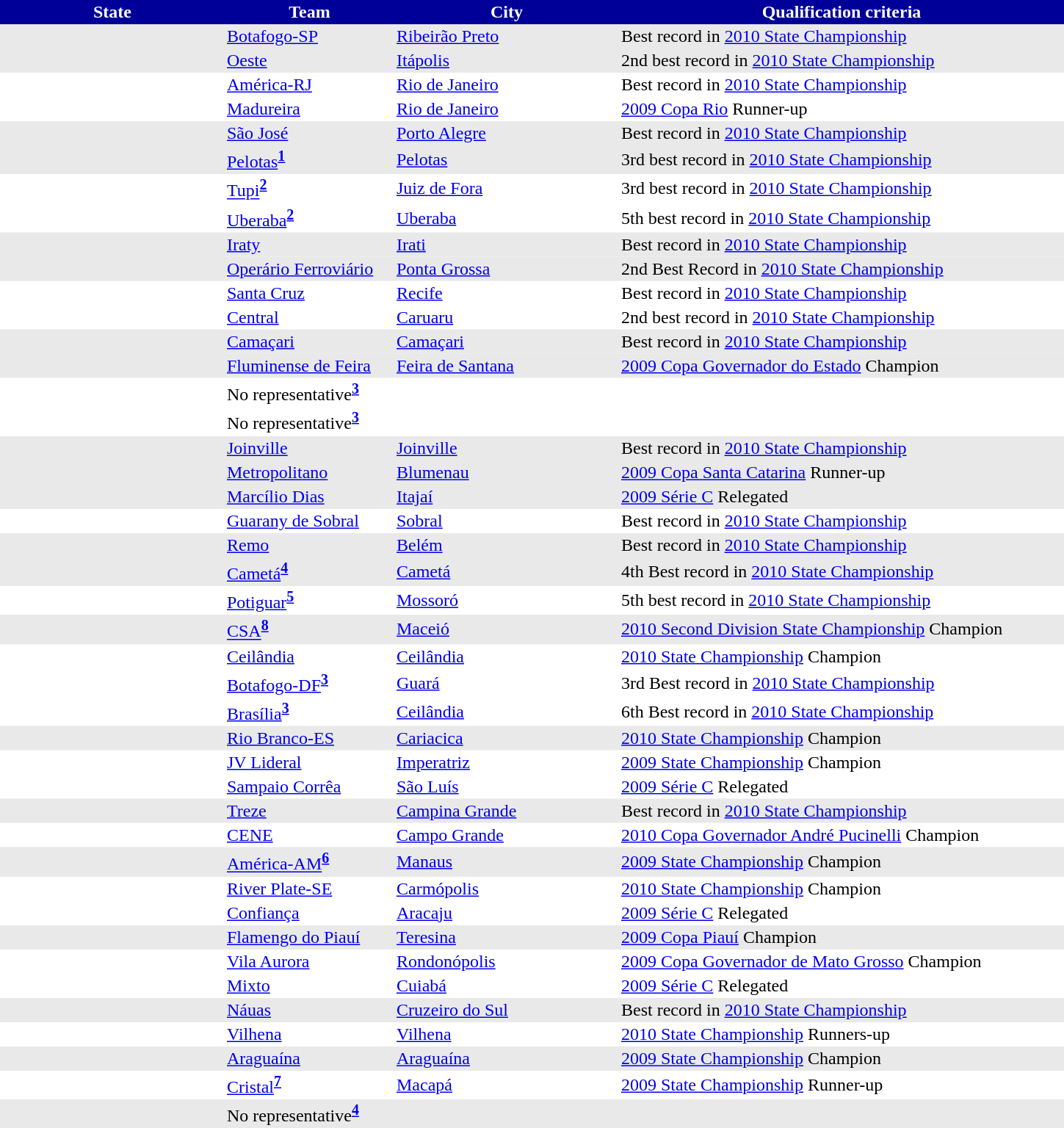<table border="0" cellpadding="2" style="border-collapse: collapse;">
<tr>
<th style="background: #009; color: #fff; width:200px">State</th>
<th style="background: #009; color: #fff; width:150px">Team</th>
<th style="background: #009; color: #fff; width:200px">City</th>
<th style="background: #009; color: #fff; width:400px">Qualification criteria</th>
</tr>
<tr style="background: #e9e9e9;">
<td rowspan="2"></td>
<td><a href='#'>Botafogo-SP</a></td>
<td><a href='#'>Ribeirão Preto</a></td>
<td>Best record in <a href='#'>2010 State Championship</a></td>
</tr>
<tr style="background: #e9e9e9;">
<td><a href='#'>Oeste</a></td>
<td><a href='#'>Itápolis</a></td>
<td>2nd best record in <a href='#'>2010 State Championship</a></td>
</tr>
<tr>
<td rowspan="2"></td>
<td><a href='#'>América-RJ</a></td>
<td><a href='#'>Rio de Janeiro</a></td>
<td>Best record in <a href='#'>2010 State Championship</a></td>
</tr>
<tr>
<td><a href='#'>Madureira</a></td>
<td><a href='#'>Rio de Janeiro</a></td>
<td><a href='#'>2009 Copa Rio</a> Runner-up</td>
</tr>
<tr style="background: #e9e9e9;">
<td rowspan="2"></td>
<td><a href='#'>São José</a></td>
<td><a href='#'>Porto Alegre</a></td>
<td>Best record in <a href='#'>2010 State Championship</a></td>
</tr>
<tr style="background: #e9e9e9;" |->
<td><a href='#'>Pelotas</a><sup><strong><a href='#'>1</a></strong></sup></td>
<td><a href='#'>Pelotas</a></td>
<td>3rd best record in <a href='#'>2010 State Championship</a></td>
</tr>
<tr>
<td rowspan="2"></td>
<td><a href='#'>Tupi</a><sup><strong><a href='#'>2</a></strong></sup></td>
<td><a href='#'>Juiz de Fora</a></td>
<td>3rd best record in <a href='#'>2010 State Championship</a></td>
</tr>
<tr>
<td><a href='#'>Uberaba</a><sup><strong><a href='#'>2</a></strong></sup></td>
<td><a href='#'>Uberaba</a></td>
<td>5th best record in <a href='#'>2010 State Championship</a></td>
</tr>
<tr style="background: #e9e9e9;">
<td rowspan="2"></td>
<td><a href='#'>Iraty</a></td>
<td><a href='#'>Irati</a></td>
<td>Best record in <a href='#'>2010 State Championship</a></td>
</tr>
<tr style="background: #e9e9e9;" |->
<td><a href='#'>Operário Ferroviário</a></td>
<td><a href='#'>Ponta Grossa</a></td>
<td>2nd Best Record in <a href='#'>2010 State Championship</a></td>
</tr>
<tr>
<td rowspan="2"></td>
<td><a href='#'>Santa Cruz</a></td>
<td><a href='#'>Recife</a></td>
<td>Best record in <a href='#'>2010 State Championship</a></td>
</tr>
<tr>
<td><a href='#'>Central</a></td>
<td><a href='#'>Caruaru</a></td>
<td>2nd best record in <a href='#'>2010 State Championship</a></td>
</tr>
<tr style="background: #e9e9e9;">
<td rowspan="2"></td>
<td><a href='#'>Camaçari</a></td>
<td><a href='#'>Camaçari</a></td>
<td>Best record in <a href='#'>2010 State Championship</a></td>
</tr>
<tr style="background: #e9e9e9;" |->
<td><a href='#'>Fluminense de Feira</a></td>
<td><a href='#'>Feira de Santana</a></td>
<td><a href='#'>2009 Copa Governador do Estado</a> Champion</td>
</tr>
<tr>
<td rowspan="2"></td>
<td>No representative<sup><strong><a href='#'>3</a></strong></sup></td>
<td></td>
<td></td>
</tr>
<tr>
<td>No representative<sup><strong><a href='#'>3</a></strong></sup></td>
<td></td>
<td></td>
</tr>
<tr style="background: #e9e9e9;">
<td rowspan="3"></td>
<td><a href='#'>Joinville</a></td>
<td><a href='#'>Joinville</a></td>
<td>Best record in <a href='#'>2010 State Championship</a></td>
</tr>
<tr style="background: #e9e9e9;" |->
<td><a href='#'>Metropolitano</a></td>
<td><a href='#'>Blumenau</a></td>
<td><a href='#'>2009 Copa Santa Catarina</a> Runner-up</td>
</tr>
<tr style="background: #e9e9e9;" |->
<td><a href='#'>Marcílio Dias</a></td>
<td><a href='#'>Itajaí</a></td>
<td><a href='#'>2009 Série C</a> Relegated</td>
</tr>
<tr>
<td></td>
<td><a href='#'>Guarany de Sobral</a></td>
<td><a href='#'>Sobral</a></td>
<td>Best record in <a href='#'>2010 State Championship</a></td>
</tr>
<tr style="background: #e9e9e9;">
<td rowspan="2"></td>
<td><a href='#'>Remo</a></td>
<td><a href='#'>Belém</a></td>
<td>Best record in <a href='#'>2010 State Championship</a></td>
</tr>
<tr style="background: #e9e9e9;" |->
<td><a href='#'>Cametá</a><sup><strong><a href='#'>4</a></strong></sup></td>
<td><a href='#'>Cametá</a></td>
<td>4th Best record in <a href='#'>2010 State Championship</a></td>
</tr>
<tr>
<td></td>
<td><a href='#'>Potiguar</a><sup><strong><a href='#'>5</a></strong></sup></td>
<td><a href='#'>Mossoró</a></td>
<td>5th best record in <a href='#'>2010 State Championship</a></td>
</tr>
<tr style="background: #e9e9e9;">
<td></td>
<td><a href='#'>CSA</a><sup><strong><a href='#'>8</a></strong></sup></td>
<td><a href='#'>Maceió</a></td>
<td><a href='#'>2010 Second Division State Championship</a> Champion</td>
</tr>
<tr>
<td rowspan="3"></td>
<td><a href='#'>Ceilândia</a></td>
<td><a href='#'>Ceilândia</a></td>
<td><a href='#'>2010 State Championship</a> Champion</td>
</tr>
<tr>
<td><a href='#'>Botafogo-DF</a><sup><strong><a href='#'>3</a></strong></sup></td>
<td><a href='#'>Guará</a></td>
<td>3rd Best record in <a href='#'>2010 State Championship</a></td>
</tr>
<tr>
<td><a href='#'>Brasília</a><sup><strong><a href='#'>3</a></strong></sup></td>
<td><a href='#'>Ceilândia</a></td>
<td>6th Best record in <a href='#'>2010 State Championship</a></td>
</tr>
<tr style="background: #e9e9e9;">
<td></td>
<td><a href='#'>Rio Branco-ES</a></td>
<td><a href='#'>Cariacica</a></td>
<td><a href='#'>2010 State Championship</a> Champion</td>
</tr>
<tr>
<td rowspan="2"></td>
<td><a href='#'>JV Lideral</a></td>
<td><a href='#'>Imperatriz</a></td>
<td><a href='#'>2009 State Championship</a> Champion</td>
</tr>
<tr>
<td><a href='#'>Sampaio Corrêa</a></td>
<td><a href='#'>São Luís</a></td>
<td><a href='#'>2009 Série C</a> Relegated</td>
</tr>
<tr style="background: #e9e9e9;">
<td></td>
<td><a href='#'>Treze</a></td>
<td><a href='#'>Campina Grande</a></td>
<td>Best record in <a href='#'>2010 State Championship</a></td>
</tr>
<tr>
<td></td>
<td><a href='#'>CENE</a></td>
<td><a href='#'>Campo Grande</a></td>
<td><a href='#'>2010 Copa Governador André Pucinelli</a> Champion</td>
</tr>
<tr style="background: #e9e9e9;">
<td></td>
<td><a href='#'>América-AM</a><sup><strong><a href='#'>6</a></strong></sup></td>
<td><a href='#'>Manaus</a></td>
<td><a href='#'>2009 State Championship</a> Champion</td>
</tr>
<tr>
<td rowspan="2"></td>
<td><a href='#'>River Plate-SE</a></td>
<td><a href='#'>Carmópolis</a></td>
<td><a href='#'>2010 State Championship</a> Champion</td>
</tr>
<tr>
<td><a href='#'>Confiança</a></td>
<td><a href='#'>Aracaju</a></td>
<td><a href='#'>2009 Série C</a> Relegated</td>
</tr>
<tr style="background: #e9e9e9;">
<td></td>
<td><a href='#'>Flamengo do Piauí</a></td>
<td><a href='#'>Teresina</a></td>
<td><a href='#'>2009 Copa Piauí</a> Champion</td>
</tr>
<tr>
<td rowspan="2"></td>
<td><a href='#'>Vila Aurora</a></td>
<td><a href='#'>Rondonópolis</a></td>
<td><a href='#'>2009 Copa Governador de Mato Grosso</a> Champion</td>
</tr>
<tr>
<td><a href='#'>Mixto</a></td>
<td><a href='#'>Cuiabá</a></td>
<td><a href='#'>2009 Série C</a> Relegated</td>
</tr>
<tr style="background: #e9e9e9;">
<td></td>
<td><a href='#'>Náuas</a></td>
<td><a href='#'>Cruzeiro do Sul</a></td>
<td>Best record in <a href='#'>2010 State Championship</a></td>
</tr>
<tr>
<td></td>
<td><a href='#'>Vilhena</a></td>
<td><a href='#'>Vilhena</a></td>
<td><a href='#'>2010 State Championship</a> Runners-up</td>
</tr>
<tr style="background: #e9e9e9;">
<td></td>
<td><a href='#'>Araguaína</a></td>
<td><a href='#'>Araguaína</a></td>
<td><a href='#'>2009 State Championship</a> Champion</td>
</tr>
<tr>
<td></td>
<td><a href='#'>Cristal</a><sup><strong><a href='#'>7</a></strong></sup></td>
<td><a href='#'>Macapá</a></td>
<td><a href='#'>2009 State Championship</a> Runner-up</td>
</tr>
<tr style="background: #e9e9e9;">
<td></td>
<td>No representative<sup><strong><a href='#'>4</a></strong></sup></td>
<td></td>
<td></td>
</tr>
</table>
